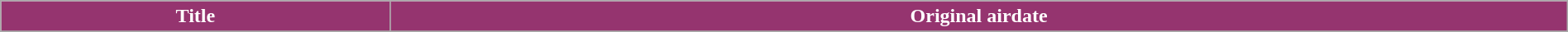<table class="wikitable plainrowheaders" style="width: 100%; margin-right: 0;">
<tr>
<th style="background: #95346F; color: white;">Title</th>
<th style="background: #95346F; color: white;">Original airdate</th>
</tr>
<tr>
</tr>
</table>
